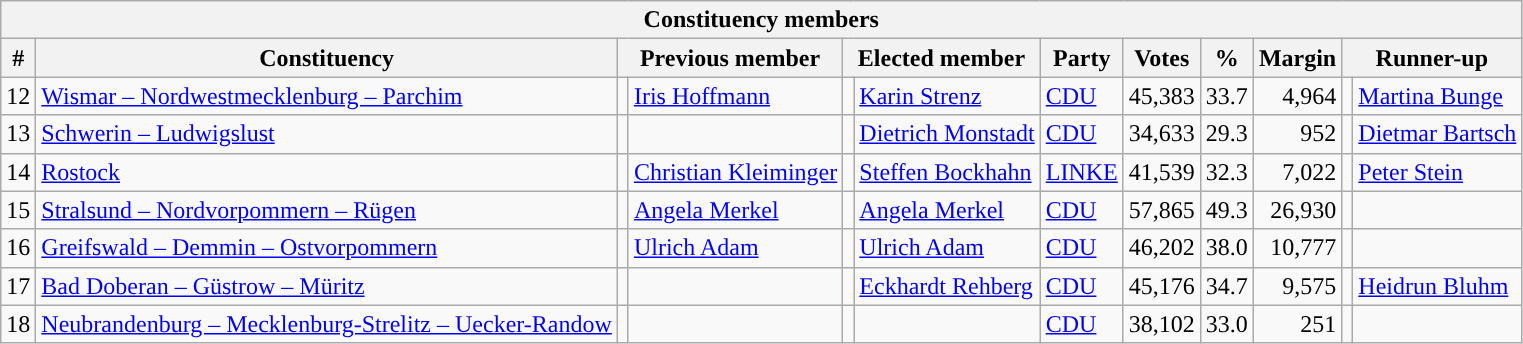<table class="wikitable sortable" style="text-align:right">
<tr>
<th colspan="12">Constituency members</th>
</tr>
<tr>
<th>#</th>
<th>Constituency</th>
<th colspan="2">Previous member</th>
<th colspan="2">Elected member</th>
<th>Party</th>
<th>Votes</th>
<th>%</th>
<th>Margin</th>
<th colspan="2">Runner-up</th>
</tr>
<tr>
<td>12</td>
<td align=left><a href='#'>Wismar – Nordwestmecklenburg – Parchim</a></td>
<td bgcolor=></td>
<td align=left><a href='#'>Iris Hoffmann</a></td>
<td bgcolor=></td>
<td align=left><a href='#'>Karin Strenz</a></td>
<td align=left><a href='#'>CDU</a></td>
<td>45,383</td>
<td>33.7</td>
<td>4,964</td>
<td bgcolor=></td>
<td align=left><a href='#'>Martina Bunge</a></td>
</tr>
<tr>
<td>13</td>
<td align=left><a href='#'>Schwerin – Ludwigslust</a></td>
<td bgcolor=></td>
<td align=left></td>
<td></td>
<td align=left><a href='#'>Dietrich Monstadt</a></td>
<td align=left><a href='#'>CDU</a></td>
<td>34,633</td>
<td>29.3</td>
<td>952</td>
<td bgcolor=></td>
<td align=left><a href='#'>Dietmar Bartsch</a></td>
</tr>
<tr>
<td>14</td>
<td align=left><a href='#'>Rostock</a></td>
<td bgcolor=></td>
<td align=left><a href='#'>Christian Kleiminger</a></td>
<td bgcolor=></td>
<td align=left><a href='#'>Steffen Bockhahn</a></td>
<td align=left><a href='#'>LINKE</a></td>
<td>41,539</td>
<td>32.3</td>
<td>7,022</td>
<td bgcolor=></td>
<td align=left><a href='#'>Peter Stein</a></td>
</tr>
<tr>
<td>15</td>
<td align=left><a href='#'>Stralsund – Nordvorpommern – Rügen</a></td>
<td bgcolor=></td>
<td align=left><a href='#'>Angela Merkel</a></td>
<td bgcolor=></td>
<td align=left><a href='#'>Angela Merkel</a></td>
<td align=left><a href='#'>CDU</a></td>
<td>57,865</td>
<td>49.3</td>
<td>26,930</td>
<td bgcolor=></td>
<td align=left></td>
</tr>
<tr>
<td>16</td>
<td align=left><a href='#'>Greifswald – Demmin – Ostvorpommern</a></td>
<td></td>
<td align=left><a href='#'>Ulrich Adam</a></td>
<td bgcolor=></td>
<td align=left><a href='#'>Ulrich Adam</a></td>
<td align=left><a href='#'>CDU</a></td>
<td>46,202</td>
<td>38.0</td>
<td>10,777</td>
<td bgcolor=></td>
<td align=left></td>
</tr>
<tr>
<td>17</td>
<td align=left><a href='#'>Bad Doberan – Güstrow – Müritz</a></td>
<td bgcolor=></td>
<td align=left></td>
<td></td>
<td align=left><a href='#'>Eckhardt Rehberg</a></td>
<td align=left><a href='#'>CDU</a></td>
<td>45,176</td>
<td>34.7</td>
<td>9,575</td>
<td bgcolor=></td>
<td align=left><a href='#'>Heidrun Bluhm</a></td>
</tr>
<tr>
<td>18</td>
<td align=left><a href='#'>Neubrandenburg – Mecklenburg-Strelitz – Uecker-Randow</a></td>
<td></td>
<td align=left></td>
<td></td>
<td align=left></td>
<td align="left"><a href='#'>CDU</a></td>
<td>38,102</td>
<td>33.0</td>
<td>251</td>
<td bgcolor=></td>
<td align=left></td>
</tr>
</table>
